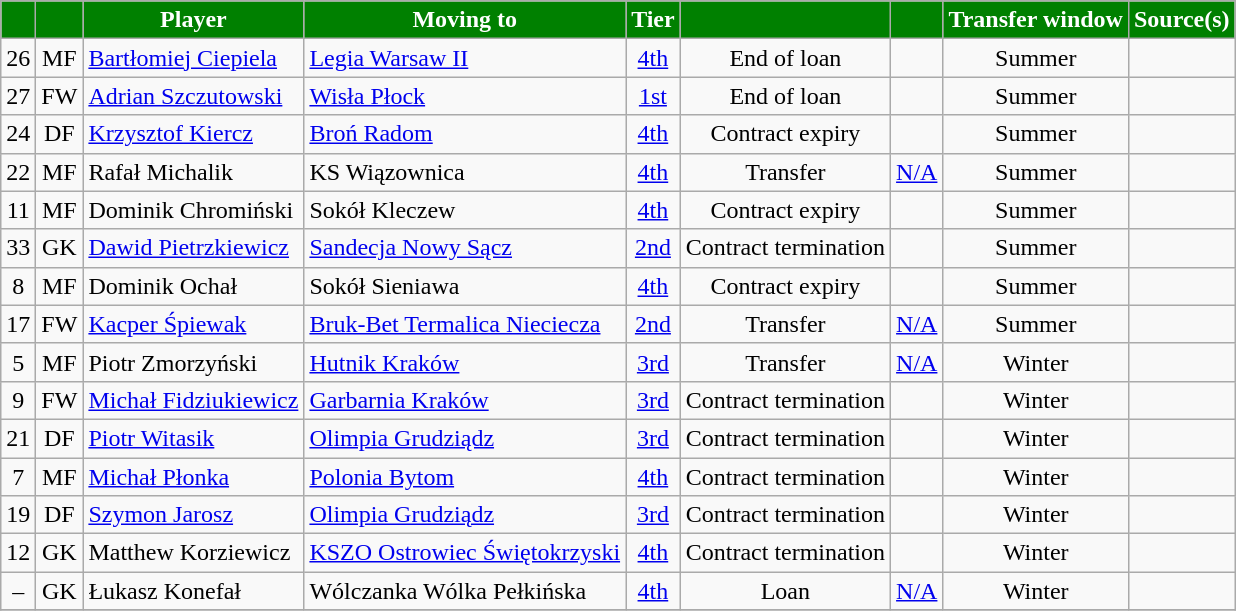<table class="wikitable" style="text-align:center;">
<tr>
<th style="background:#008000; color:white;"></th>
<th style="background:#008000; color:white;"></th>
<th style="background:#008000; color:white;">Player</th>
<th style="background:#008000; color:white;">Moving to</th>
<th style="background:#008000; color:white;">Tier</th>
<th style="background:#008000; color:white;"></th>
<th style="background:#008000; color:white;"></th>
<th style="background:#008000; color:white;">Transfer window</th>
<th style="background:#008000; color:white;">Source(s)</th>
</tr>
<tr>
<td>26</td>
<td>MF</td>
<td align="left"> <a href='#'>Bartłomiej Ciepiela</a></td>
<td style="text-align:left"><a href='#'>Legia Warsaw II</a></td>
<td><a href='#'>4th</a></td>
<td>End of loan</td>
<td></td>
<td>Summer</td>
<td></td>
</tr>
<tr>
<td>27</td>
<td>FW</td>
<td align="left"> <a href='#'>Adrian Szczutowski</a></td>
<td style="text-align:left"><a href='#'>Wisła Płock</a></td>
<td><a href='#'>1st</a></td>
<td>End of loan</td>
<td></td>
<td>Summer</td>
<td></td>
</tr>
<tr>
<td>24</td>
<td>DF</td>
<td align="left"> <a href='#'>Krzysztof Kiercz</a></td>
<td style="text-align:left"><a href='#'>Broń Radom</a></td>
<td><a href='#'>4th</a></td>
<td>Contract expiry</td>
<td></td>
<td>Summer</td>
<td></td>
</tr>
<tr>
<td>22</td>
<td>MF</td>
<td align="left"> Rafał Michalik</td>
<td style="text-align:left">KS Wiązownica</td>
<td><a href='#'>4th</a></td>
<td>Transfer</td>
<td><a href='#'>N/A</a></td>
<td>Summer</td>
<td></td>
</tr>
<tr>
<td>11</td>
<td>MF</td>
<td align="left"> Dominik Chromiński</td>
<td style="text-align:left">Sokół Kleczew</td>
<td><a href='#'>4th</a></td>
<td>Contract expiry</td>
<td></td>
<td>Summer</td>
<td></td>
</tr>
<tr>
<td>33</td>
<td>GK</td>
<td align="left"> <a href='#'>Dawid Pietrzkiewicz</a></td>
<td style="text-align:left"><a href='#'>Sandecja Nowy Sącz</a></td>
<td><a href='#'>2nd</a></td>
<td>Contract termination</td>
<td></td>
<td>Summer</td>
<td></td>
</tr>
<tr>
<td>8</td>
<td>MF</td>
<td align="left"> Dominik Ochał</td>
<td style="text-align:left">Sokół Sieniawa</td>
<td><a href='#'>4th</a></td>
<td>Contract expiry</td>
<td></td>
<td>Summer</td>
<td></td>
</tr>
<tr>
<td>17</td>
<td>FW</td>
<td align="left"> <a href='#'>Kacper Śpiewak</a></td>
<td style="text-align:left"><a href='#'>Bruk-Bet Termalica Nieciecza</a></td>
<td><a href='#'>2nd</a></td>
<td>Transfer</td>
<td><a href='#'>N/A</a></td>
<td>Summer</td>
<td></td>
</tr>
<tr>
<td>5</td>
<td>MF</td>
<td align="left"> Piotr Zmorzyński</td>
<td style="text-align:left"><a href='#'>Hutnik Kraków</a></td>
<td><a href='#'>3rd</a></td>
<td>Transfer</td>
<td><a href='#'>N/A</a></td>
<td>Winter</td>
<td></td>
</tr>
<tr>
<td>9</td>
<td>FW</td>
<td align="left"> <a href='#'>Michał Fidziukiewicz</a></td>
<td style="text-align:left"><a href='#'>Garbarnia Kraków</a></td>
<td><a href='#'>3rd</a></td>
<td>Contract termination</td>
<td></td>
<td>Winter</td>
<td></td>
</tr>
<tr>
<td>21</td>
<td>DF</td>
<td align="left"> <a href='#'>Piotr Witasik</a></td>
<td style="text-align:left"><a href='#'>Olimpia Grudziądz</a></td>
<td><a href='#'>3rd</a></td>
<td>Contract termination</td>
<td></td>
<td>Winter</td>
<td></td>
</tr>
<tr>
<td>7</td>
<td>MF</td>
<td align="left"> <a href='#'>Michał Płonka</a></td>
<td style="text-align:left"><a href='#'>Polonia Bytom</a></td>
<td><a href='#'>4th</a></td>
<td>Contract termination</td>
<td></td>
<td>Winter</td>
<td></td>
</tr>
<tr>
<td>19</td>
<td>DF</td>
<td align="left"> <a href='#'>Szymon Jarosz</a></td>
<td style="text-align:left"><a href='#'>Olimpia Grudziądz</a></td>
<td><a href='#'>3rd</a></td>
<td>Contract termination</td>
<td></td>
<td>Winter</td>
<td></td>
</tr>
<tr>
<td>12</td>
<td>GK</td>
<td align="left"> Matthew Korziewicz</td>
<td style="text-align:left"><a href='#'>KSZO Ostrowiec Świętokrzyski</a></td>
<td><a href='#'>4th</a></td>
<td>Contract termination</td>
<td></td>
<td>Winter</td>
<td></td>
</tr>
<tr>
<td>–</td>
<td>GK</td>
<td align="left"> Łukasz Konefał</td>
<td style="text-align:left">Wólczanka Wólka Pełkińska</td>
<td><a href='#'>4th</a></td>
<td>Loan</td>
<td><a href='#'>N/A</a></td>
<td>Winter</td>
<td></td>
</tr>
<tr>
</tr>
</table>
